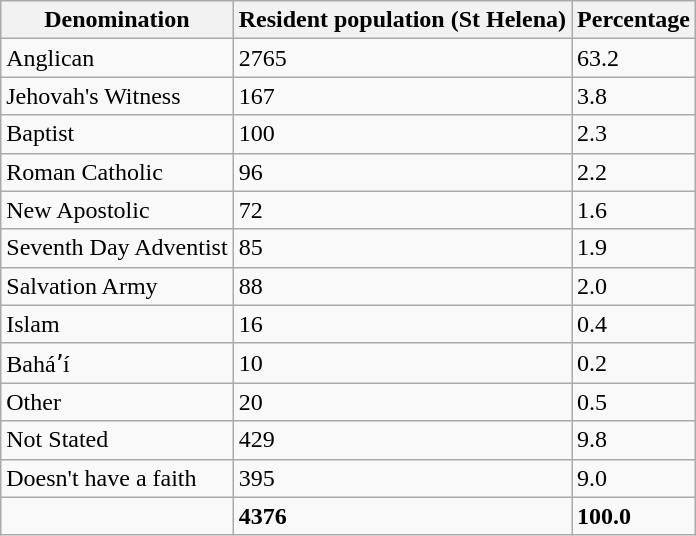<table class="wikitable sortable mw-collapsible">
<tr>
<th>Denomination</th>
<th>Resident population (St Helena)</th>
<th>Percentage</th>
</tr>
<tr>
<td>Anglican</td>
<td>2765</td>
<td>63.2</td>
</tr>
<tr>
<td>Jehovah's Witness</td>
<td>167</td>
<td>3.8</td>
</tr>
<tr>
<td>Baptist</td>
<td>100</td>
<td>2.3</td>
</tr>
<tr>
<td>Roman Catholic</td>
<td>96</td>
<td>2.2</td>
</tr>
<tr>
<td>New Apostolic</td>
<td>72</td>
<td>1.6</td>
</tr>
<tr>
<td>Seventh Day Adventist</td>
<td>85</td>
<td>1.9</td>
</tr>
<tr>
<td>Salvation Army</td>
<td>88</td>
<td>2.0</td>
</tr>
<tr>
<td>Islam</td>
<td>16</td>
<td>0.4</td>
</tr>
<tr>
<td>Baháʼí</td>
<td>10</td>
<td>0.2</td>
</tr>
<tr>
<td>Other</td>
<td>20</td>
<td>0.5</td>
</tr>
<tr>
<td>Not Stated</td>
<td>429</td>
<td>9.8</td>
</tr>
<tr>
<td>Doesn't have a faith</td>
<td>395</td>
<td>9.0</td>
</tr>
<tr>
<td><strong></strong></td>
<td><strong>4376</strong></td>
<td><strong>100.0</strong></td>
</tr>
</table>
